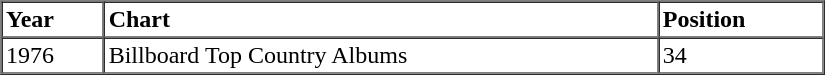<table border=1 cellspacing=0 cellpadding=2 width="550px">
<tr>
<th align="left">Year</th>
<th align="left">Chart</th>
<th align="left">Position</th>
</tr>
<tr>
<td align="left">1976</td>
<td align="left">Billboard Top Country Albums</td>
<td align="left">34</td>
</tr>
</table>
